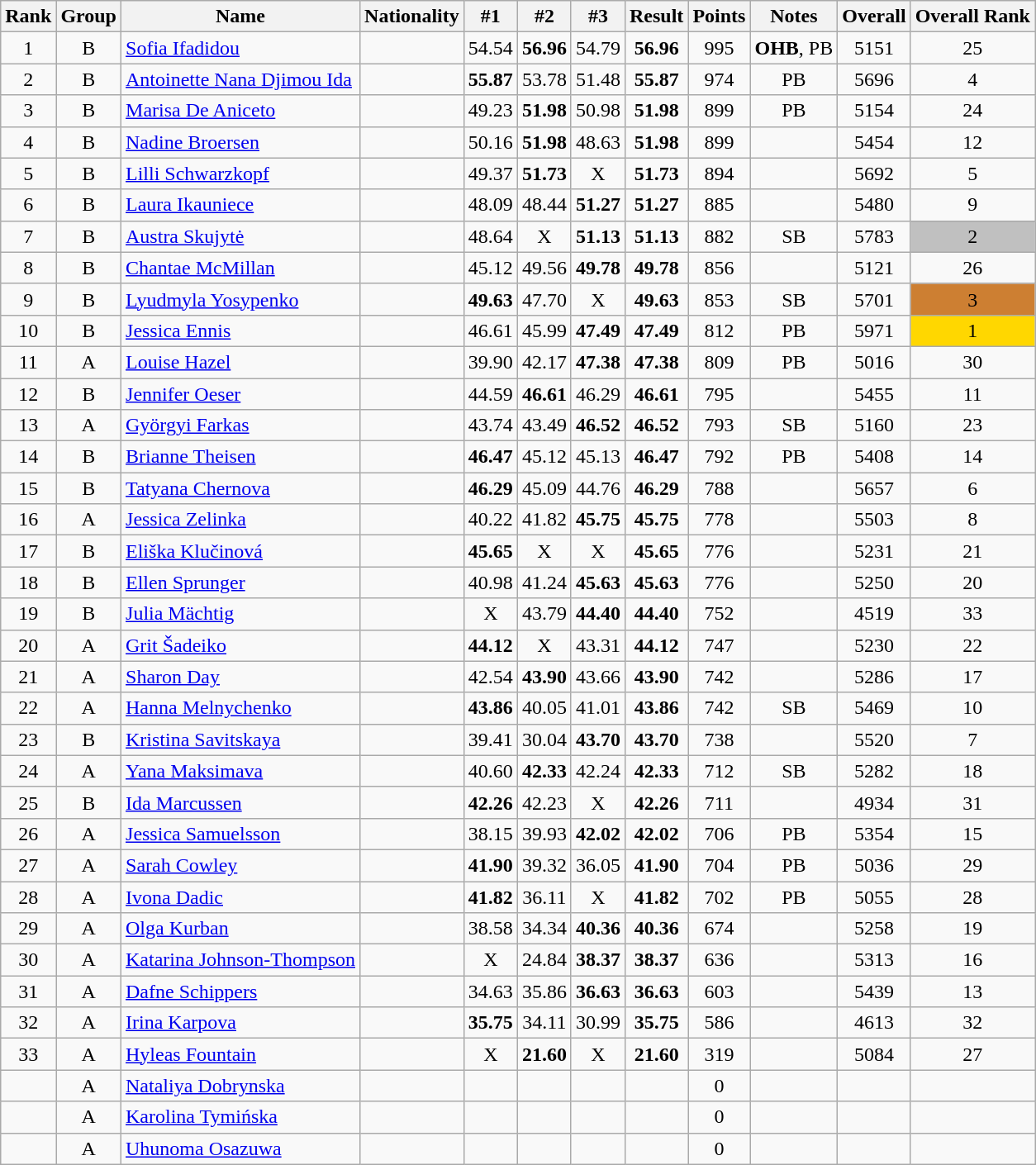<table class="wikitable sortable" style="text-align:center">
<tr>
<th>Rank</th>
<th>Group</th>
<th>Name</th>
<th>Nationality</th>
<th>#1</th>
<th>#2</th>
<th>#3</th>
<th>Result</th>
<th>Points</th>
<th>Notes</th>
<th>Overall</th>
<th>Overall Rank</th>
</tr>
<tr>
<td>1</td>
<td>B</td>
<td align=left><a href='#'>Sofia Ifadidou</a></td>
<td align=left></td>
<td>54.54</td>
<td><strong>56.96</strong></td>
<td>54.79</td>
<td><strong>56.96</strong></td>
<td>995</td>
<td><strong>OHB</strong>, PB</td>
<td>5151</td>
<td>25</td>
</tr>
<tr>
<td>2</td>
<td>B</td>
<td align=left><a href='#'>Antoinette Nana Djimou Ida</a></td>
<td align=left></td>
<td><strong>55.87</strong></td>
<td>53.78</td>
<td>51.48</td>
<td><strong>55.87</strong></td>
<td>974</td>
<td>PB</td>
<td>5696</td>
<td>4</td>
</tr>
<tr>
<td>3</td>
<td>B</td>
<td align=left><a href='#'>Marisa De Aniceto</a></td>
<td align=left></td>
<td>49.23</td>
<td><strong>51.98</strong></td>
<td>50.98</td>
<td><strong>51.98</strong></td>
<td>899</td>
<td>PB</td>
<td>5154</td>
<td>24</td>
</tr>
<tr>
<td>4</td>
<td>B</td>
<td align=left><a href='#'>Nadine Broersen</a></td>
<td align=left></td>
<td>50.16</td>
<td><strong>51.98</strong></td>
<td>48.63</td>
<td><strong>51.98</strong></td>
<td>899</td>
<td></td>
<td>5454</td>
<td>12</td>
</tr>
<tr>
<td>5</td>
<td>B</td>
<td align=left><a href='#'>Lilli Schwarzkopf</a></td>
<td align=left></td>
<td>49.37</td>
<td><strong>51.73</strong></td>
<td>X</td>
<td><strong>51.73</strong></td>
<td>894</td>
<td></td>
<td>5692</td>
<td>5</td>
</tr>
<tr>
<td>6</td>
<td>B</td>
<td align=left><a href='#'>Laura Ikauniece</a></td>
<td align=left></td>
<td>48.09</td>
<td>48.44</td>
<td><strong>51.27</strong></td>
<td><strong>51.27</strong></td>
<td>885</td>
<td></td>
<td>5480</td>
<td>9</td>
</tr>
<tr>
<td>7</td>
<td>B</td>
<td align=left><a href='#'>Austra Skujytė</a></td>
<td align=left></td>
<td>48.64</td>
<td>X</td>
<td><strong>51.13</strong></td>
<td><strong>51.13</strong></td>
<td>882</td>
<td>SB</td>
<td>5783</td>
<td style="background-color:#c0c0c0">2</td>
</tr>
<tr>
<td>8</td>
<td>B</td>
<td align=left><a href='#'>Chantae McMillan</a></td>
<td align=left></td>
<td>45.12</td>
<td>49.56</td>
<td><strong>49.78</strong></td>
<td><strong>49.78</strong></td>
<td>856</td>
<td></td>
<td>5121</td>
<td>26</td>
</tr>
<tr>
<td>9</td>
<td>B</td>
<td align=left><a href='#'>Lyudmyla Yosypenko</a></td>
<td align=left></td>
<td><strong>49.63</strong></td>
<td>47.70</td>
<td>X</td>
<td><strong>49.63</strong></td>
<td>853</td>
<td>SB</td>
<td>5701</td>
<td style="background-color:#cd7f32">3</td>
</tr>
<tr>
<td>10</td>
<td>B</td>
<td align=left><a href='#'>Jessica Ennis</a></td>
<td align=left></td>
<td>46.61</td>
<td>45.99</td>
<td><strong>47.49</strong></td>
<td><strong>47.49</strong></td>
<td>812</td>
<td>PB</td>
<td>5971</td>
<td style="background-color:#ffd700">1</td>
</tr>
<tr>
<td>11</td>
<td>A</td>
<td align=left><a href='#'>Louise Hazel</a></td>
<td align=left></td>
<td>39.90</td>
<td>42.17</td>
<td><strong>47.38</strong></td>
<td><strong>47.38</strong></td>
<td>809</td>
<td>PB</td>
<td>5016</td>
<td>30</td>
</tr>
<tr>
<td>12</td>
<td>B</td>
<td align=left><a href='#'>Jennifer Oeser</a></td>
<td align=left></td>
<td>44.59</td>
<td><strong>46.61</strong></td>
<td>46.29</td>
<td><strong>46.61</strong></td>
<td>795</td>
<td></td>
<td>5455</td>
<td>11</td>
</tr>
<tr>
<td>13</td>
<td>A</td>
<td align=left><a href='#'>Györgyi Farkas</a></td>
<td align=left></td>
<td>43.74</td>
<td>43.49</td>
<td><strong>46.52</strong></td>
<td><strong>46.52</strong></td>
<td>793</td>
<td>SB</td>
<td>5160</td>
<td>23</td>
</tr>
<tr>
<td>14</td>
<td>B</td>
<td align=left><a href='#'>Brianne Theisen</a></td>
<td align=left></td>
<td><strong>46.47</strong></td>
<td>45.12</td>
<td>45.13</td>
<td><strong>46.47</strong></td>
<td>792</td>
<td>PB</td>
<td>5408</td>
<td>14</td>
</tr>
<tr>
<td>15</td>
<td>B</td>
<td align=left><a href='#'>Tatyana Chernova</a></td>
<td align=left></td>
<td><strong>46.29</strong></td>
<td>45.09</td>
<td>44.76</td>
<td><strong>46.29</strong></td>
<td>788</td>
<td></td>
<td>5657</td>
<td>6</td>
</tr>
<tr>
<td>16</td>
<td>A</td>
<td align=left><a href='#'>Jessica Zelinka</a></td>
<td align=left></td>
<td>40.22</td>
<td>41.82</td>
<td><strong>45.75</strong></td>
<td><strong>45.75</strong></td>
<td>778</td>
<td></td>
<td>5503</td>
<td>8</td>
</tr>
<tr>
<td>17</td>
<td>B</td>
<td align=left><a href='#'>Eliška Klučinová</a></td>
<td align=left></td>
<td><strong>45.65</strong></td>
<td>X</td>
<td>X</td>
<td><strong>45.65</strong></td>
<td>776</td>
<td></td>
<td>5231</td>
<td>21</td>
</tr>
<tr>
<td>18</td>
<td>B</td>
<td align=left><a href='#'>Ellen Sprunger</a></td>
<td align=left></td>
<td>40.98</td>
<td>41.24</td>
<td><strong>45.63</strong></td>
<td><strong>45.63</strong></td>
<td>776</td>
<td></td>
<td>5250</td>
<td>20</td>
</tr>
<tr>
<td>19</td>
<td>B</td>
<td align=left><a href='#'>Julia Mächtig</a></td>
<td align=left></td>
<td>X</td>
<td>43.79</td>
<td><strong>44.40</strong></td>
<td><strong>44.40</strong></td>
<td>752</td>
<td></td>
<td>4519</td>
<td>33</td>
</tr>
<tr>
<td>20</td>
<td>A</td>
<td align=left><a href='#'>Grit Šadeiko</a></td>
<td align=left></td>
<td><strong>44.12</strong></td>
<td>X</td>
<td>43.31</td>
<td><strong>44.12</strong></td>
<td>747</td>
<td></td>
<td>5230</td>
<td>22</td>
</tr>
<tr>
<td>21</td>
<td>A</td>
<td align=left><a href='#'>Sharon Day</a></td>
<td align=left></td>
<td>42.54</td>
<td><strong>43.90</strong></td>
<td>43.66</td>
<td><strong>43.90</strong></td>
<td>742</td>
<td></td>
<td>5286</td>
<td>17</td>
</tr>
<tr>
<td>22</td>
<td>A</td>
<td align=left><a href='#'>Hanna Melnychenko</a></td>
<td align=left></td>
<td><strong>43.86</strong></td>
<td>40.05</td>
<td>41.01</td>
<td><strong>43.86</strong></td>
<td>742</td>
<td>SB</td>
<td>5469</td>
<td>10</td>
</tr>
<tr>
<td>23</td>
<td>B</td>
<td align=left><a href='#'>Kristina Savitskaya</a></td>
<td align=left></td>
<td>39.41</td>
<td>30.04</td>
<td><strong>43.70</strong></td>
<td><strong>43.70</strong></td>
<td>738</td>
<td></td>
<td>5520</td>
<td>7</td>
</tr>
<tr>
<td>24</td>
<td>A</td>
<td align=left><a href='#'>Yana Maksimava</a></td>
<td align=left></td>
<td>40.60</td>
<td><strong>42.33</strong></td>
<td>42.24</td>
<td><strong>42.33</strong></td>
<td>712</td>
<td>SB</td>
<td>5282</td>
<td>18</td>
</tr>
<tr>
<td>25</td>
<td>B</td>
<td align=left><a href='#'>Ida Marcussen</a></td>
<td align=left></td>
<td><strong>42.26</strong></td>
<td>42.23</td>
<td>X</td>
<td><strong>42.26</strong></td>
<td>711</td>
<td></td>
<td>4934</td>
<td>31</td>
</tr>
<tr>
<td>26</td>
<td>A</td>
<td align=left><a href='#'>Jessica Samuelsson</a></td>
<td align=left></td>
<td>38.15</td>
<td>39.93</td>
<td><strong>42.02</strong></td>
<td><strong>42.02</strong></td>
<td>706</td>
<td>PB</td>
<td>5354</td>
<td>15</td>
</tr>
<tr>
<td>27</td>
<td>A</td>
<td align=left><a href='#'>Sarah Cowley</a></td>
<td align=left></td>
<td><strong>41.90</strong></td>
<td>39.32</td>
<td>36.05</td>
<td><strong>41.90</strong></td>
<td>704</td>
<td>PB</td>
<td>5036</td>
<td>29</td>
</tr>
<tr>
<td>28</td>
<td>A</td>
<td align=left><a href='#'>Ivona Dadic</a></td>
<td align=left></td>
<td><strong>41.82</strong></td>
<td>36.11</td>
<td>X</td>
<td><strong>41.82</strong></td>
<td>702</td>
<td>PB</td>
<td>5055</td>
<td>28</td>
</tr>
<tr>
<td>29</td>
<td>A</td>
<td align=left><a href='#'>Olga Kurban</a></td>
<td align=left></td>
<td>38.58</td>
<td>34.34</td>
<td><strong>40.36</strong></td>
<td><strong>40.36</strong></td>
<td>674</td>
<td></td>
<td>5258</td>
<td>19</td>
</tr>
<tr>
<td>30</td>
<td>A</td>
<td align=left><a href='#'>Katarina Johnson-Thompson</a></td>
<td align=left></td>
<td>X</td>
<td>24.84</td>
<td><strong>38.37</strong></td>
<td><strong>38.37</strong></td>
<td>636</td>
<td></td>
<td>5313</td>
<td>16</td>
</tr>
<tr>
<td>31</td>
<td>A</td>
<td align=left><a href='#'>Dafne Schippers</a></td>
<td align=left></td>
<td>34.63</td>
<td>35.86</td>
<td><strong>36.63</strong></td>
<td><strong>36.63</strong></td>
<td>603</td>
<td></td>
<td>5439</td>
<td>13</td>
</tr>
<tr>
<td>32</td>
<td>A</td>
<td align=left><a href='#'>Irina Karpova</a></td>
<td align=left></td>
<td><strong>35.75</strong></td>
<td>34.11</td>
<td>30.99</td>
<td><strong>35.75</strong></td>
<td>586</td>
<td></td>
<td>4613</td>
<td>32</td>
</tr>
<tr>
<td>33</td>
<td>A</td>
<td align=left><a href='#'>Hyleas Fountain</a></td>
<td align=left></td>
<td>X</td>
<td><strong>21.60</strong></td>
<td>X</td>
<td><strong>21.60</strong></td>
<td>319</td>
<td></td>
<td>5084</td>
<td>27</td>
</tr>
<tr>
<td></td>
<td>A</td>
<td align=left><a href='#'>Nataliya Dobrynska</a></td>
<td align=left></td>
<td></td>
<td></td>
<td></td>
<td></td>
<td>0</td>
<td></td>
<td></td>
<td></td>
</tr>
<tr>
<td></td>
<td>A</td>
<td align=left><a href='#'>Karolina Tymińska</a></td>
<td align=left></td>
<td></td>
<td></td>
<td></td>
<td></td>
<td>0</td>
<td></td>
<td></td>
<td></td>
</tr>
<tr>
<td></td>
<td>A</td>
<td align=left><a href='#'>Uhunoma Osazuwa</a></td>
<td align=left></td>
<td></td>
<td></td>
<td></td>
<td></td>
<td>0</td>
<td></td>
<td></td>
<td></td>
</tr>
</table>
